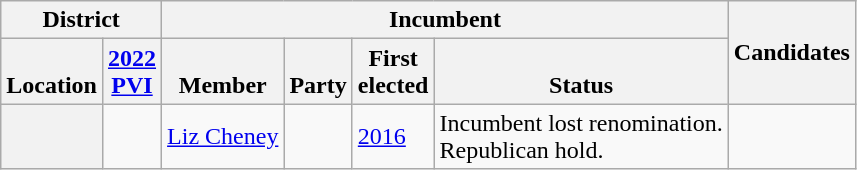<table class="wikitable sortable">
<tr>
<th colspan=2>District</th>
<th colspan=4>Incumbent</th>
<th rowspan=2 class="unsortable">Candidates</th>
</tr>
<tr valign=bottom>
<th>Location</th>
<th><a href='#'>2022<br>PVI</a></th>
<th>Member</th>
<th>Party</th>
<th>First<br>elected</th>
<th>Status</th>
</tr>
<tr>
<th></th>
<td></td>
<td><a href='#'>Liz Cheney</a></td>
<td></td>
<td><a href='#'>2016</a></td>
<td>Incumbent lost renomination.<br>Republican hold.</td>
<td nowrap></td>
</tr>
</table>
